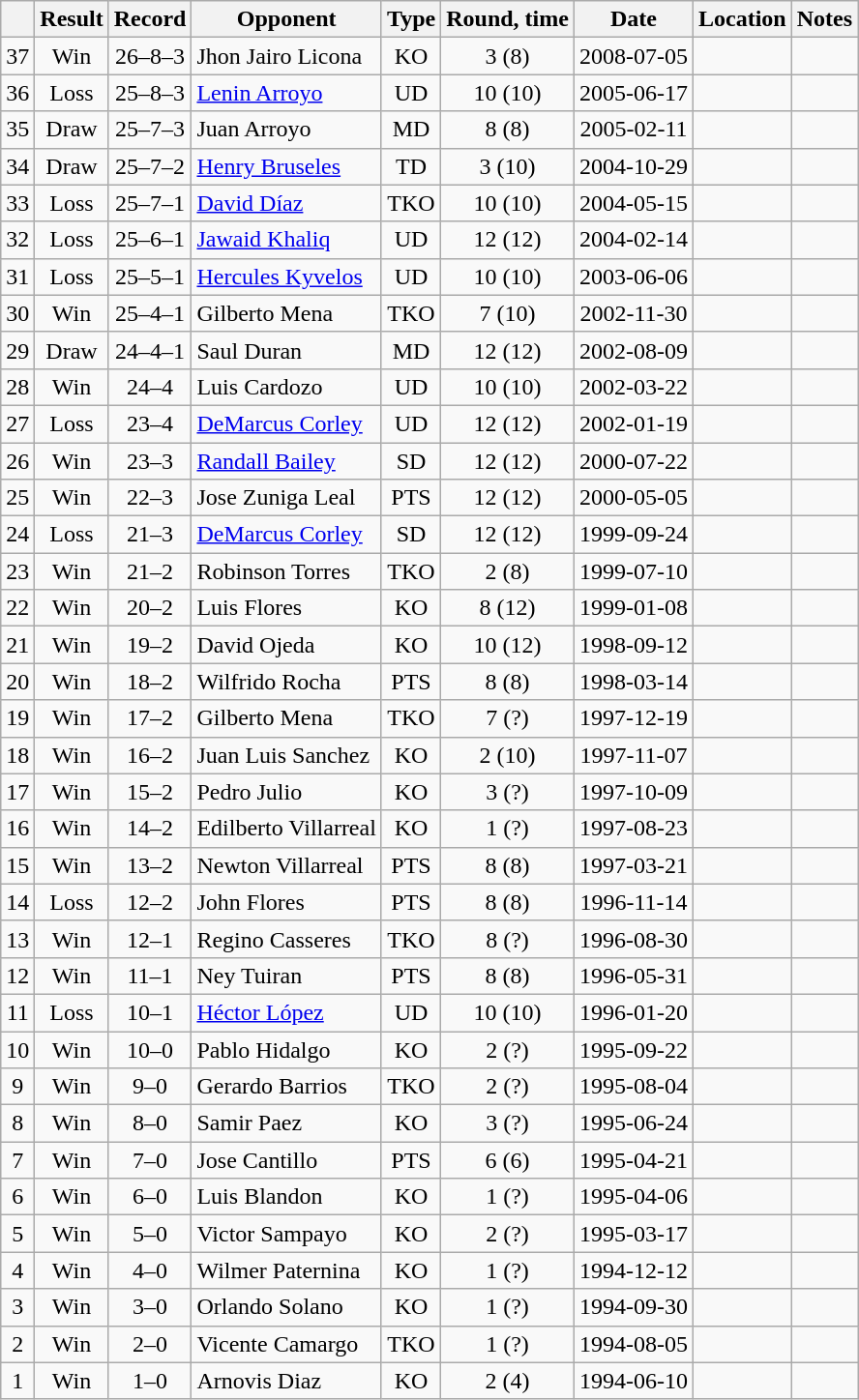<table class=wikitable style=text-align:center>
<tr>
<th></th>
<th>Result</th>
<th>Record</th>
<th>Opponent</th>
<th>Type</th>
<th>Round, time</th>
<th>Date</th>
<th>Location</th>
<th>Notes</th>
</tr>
<tr>
<td>37</td>
<td>Win</td>
<td>26–8–3</td>
<td align=left>Jhon Jairo Licona</td>
<td>KO</td>
<td>3 (8)</td>
<td>2008-07-05</td>
<td align=left></td>
<td align=left></td>
</tr>
<tr>
<td>36</td>
<td>Loss</td>
<td>25–8–3</td>
<td align=left><a href='#'>Lenin Arroyo</a></td>
<td>UD</td>
<td>10 (10)</td>
<td>2005-06-17</td>
<td align=left></td>
<td align=left></td>
</tr>
<tr>
<td>35</td>
<td>Draw</td>
<td>25–7–3</td>
<td align=left>Juan Arroyo</td>
<td>MD</td>
<td>8 (8)</td>
<td>2005-02-11</td>
<td align=left></td>
<td align=left></td>
</tr>
<tr>
<td>34</td>
<td>Draw</td>
<td>25–7–2</td>
<td align=left><a href='#'>Henry Bruseles</a></td>
<td>TD</td>
<td>3 (10)</td>
<td>2004-10-29</td>
<td align=left></td>
<td align=left></td>
</tr>
<tr>
<td>33</td>
<td>Loss</td>
<td>25–7–1</td>
<td align=left><a href='#'>David Díaz</a></td>
<td>TKO</td>
<td>10 (10)</td>
<td>2004-05-15</td>
<td align=left></td>
<td align=left></td>
</tr>
<tr>
<td>32</td>
<td>Loss</td>
<td>25–6–1</td>
<td align=left><a href='#'>Jawaid Khaliq</a></td>
<td>UD</td>
<td>12 (12)</td>
<td>2004-02-14</td>
<td align=left></td>
<td align=left></td>
</tr>
<tr>
<td>31</td>
<td>Loss</td>
<td>25–5–1</td>
<td align=left><a href='#'>Hercules Kyvelos</a></td>
<td>UD</td>
<td>10 (10)</td>
<td>2003-06-06</td>
<td align=left></td>
<td align=left></td>
</tr>
<tr>
<td>30</td>
<td>Win</td>
<td>25–4–1</td>
<td align=left>Gilberto Mena</td>
<td>TKO</td>
<td>7 (10)</td>
<td>2002-11-30</td>
<td align=left></td>
<td align=left></td>
</tr>
<tr>
<td>29</td>
<td>Draw</td>
<td>24–4–1</td>
<td align=left>Saul Duran</td>
<td>MD</td>
<td>12 (12)</td>
<td>2002-08-09</td>
<td align=left></td>
<td align=left></td>
</tr>
<tr>
<td>28</td>
<td>Win</td>
<td>24–4</td>
<td align=left>Luis Cardozo</td>
<td>UD</td>
<td>10 (10)</td>
<td>2002-03-22</td>
<td align=left></td>
<td align=left></td>
</tr>
<tr>
<td>27</td>
<td>Loss</td>
<td>23–4</td>
<td align=left><a href='#'>DeMarcus Corley</a></td>
<td>UD</td>
<td>12 (12)</td>
<td>2002-01-19</td>
<td align=left></td>
<td align=left></td>
</tr>
<tr>
<td>26</td>
<td>Win</td>
<td>23–3</td>
<td align=left><a href='#'>Randall Bailey</a></td>
<td>SD</td>
<td>12 (12)</td>
<td>2000-07-22</td>
<td align=left></td>
<td align=left></td>
</tr>
<tr>
<td>25</td>
<td>Win</td>
<td>22–3</td>
<td align=left>Jose Zuniga Leal</td>
<td>PTS</td>
<td>12 (12)</td>
<td>2000-05-05</td>
<td align=left></td>
<td align=left></td>
</tr>
<tr>
<td>24</td>
<td>Loss</td>
<td>21–3</td>
<td align=left><a href='#'>DeMarcus Corley</a></td>
<td>SD</td>
<td>12 (12)</td>
<td>1999-09-24</td>
<td align=left></td>
<td align=left></td>
</tr>
<tr>
<td>23</td>
<td>Win</td>
<td>21–2</td>
<td align=left>Robinson Torres</td>
<td>TKO</td>
<td>2 (8)</td>
<td>1999-07-10</td>
<td align=left></td>
<td align=left></td>
</tr>
<tr>
<td>22</td>
<td>Win</td>
<td>20–2</td>
<td align=left>Luis Flores</td>
<td>KO</td>
<td>8 (12)</td>
<td>1999-01-08</td>
<td align=left></td>
<td align=left></td>
</tr>
<tr>
<td>21</td>
<td>Win</td>
<td>19–2</td>
<td align=left>David Ojeda</td>
<td>KO</td>
<td>10 (12)</td>
<td>1998-09-12</td>
<td align=left></td>
<td align=left></td>
</tr>
<tr>
<td>20</td>
<td>Win</td>
<td>18–2</td>
<td align=left>Wilfrido Rocha</td>
<td>PTS</td>
<td>8 (8)</td>
<td>1998-03-14</td>
<td align=left></td>
<td align=left></td>
</tr>
<tr>
<td>19</td>
<td>Win</td>
<td>17–2</td>
<td align=left>Gilberto Mena</td>
<td>TKO</td>
<td>7 (?)</td>
<td>1997-12-19</td>
<td align=left></td>
<td align=left></td>
</tr>
<tr>
<td>18</td>
<td>Win</td>
<td>16–2</td>
<td align=left>Juan Luis Sanchez</td>
<td>KO</td>
<td>2 (10)</td>
<td>1997-11-07</td>
<td align=left></td>
<td align=left></td>
</tr>
<tr>
<td>17</td>
<td>Win</td>
<td>15–2</td>
<td align=left>Pedro Julio</td>
<td>KO</td>
<td>3 (?)</td>
<td>1997-10-09</td>
<td align=left></td>
<td align=left></td>
</tr>
<tr>
<td>16</td>
<td>Win</td>
<td>14–2</td>
<td align=left>Edilberto Villarreal</td>
<td>KO</td>
<td>1 (?)</td>
<td>1997-08-23</td>
<td align=left></td>
<td align=left></td>
</tr>
<tr>
<td>15</td>
<td>Win</td>
<td>13–2</td>
<td align=left>Newton Villarreal</td>
<td>PTS</td>
<td>8 (8)</td>
<td>1997-03-21</td>
<td align=left></td>
<td align=left></td>
</tr>
<tr>
<td>14</td>
<td>Loss</td>
<td>12–2</td>
<td align=left>John Flores</td>
<td>PTS</td>
<td>8 (8)</td>
<td>1996-11-14</td>
<td align=left></td>
<td align=left></td>
</tr>
<tr>
<td>13</td>
<td>Win</td>
<td>12–1</td>
<td align=left>Regino Casseres</td>
<td>TKO</td>
<td>8 (?)</td>
<td>1996-08-30</td>
<td align=left></td>
<td align=left></td>
</tr>
<tr>
<td>12</td>
<td>Win</td>
<td>11–1</td>
<td align=left>Ney Tuiran</td>
<td>PTS</td>
<td>8 (8)</td>
<td>1996-05-31</td>
<td align=left></td>
<td align=left></td>
</tr>
<tr>
<td>11</td>
<td>Loss</td>
<td>10–1</td>
<td align=left><a href='#'>Héctor López</a></td>
<td>UD</td>
<td>10 (10)</td>
<td>1996-01-20</td>
<td align=left></td>
<td align=left></td>
</tr>
<tr>
<td>10</td>
<td>Win</td>
<td>10–0</td>
<td align=left>Pablo Hidalgo</td>
<td>KO</td>
<td>2 (?)</td>
<td>1995-09-22</td>
<td align=left></td>
<td align=left></td>
</tr>
<tr>
<td>9</td>
<td>Win</td>
<td>9–0</td>
<td align=left>Gerardo Barrios</td>
<td>TKO</td>
<td>2 (?)</td>
<td>1995-08-04</td>
<td align=left></td>
<td align=left></td>
</tr>
<tr>
<td>8</td>
<td>Win</td>
<td>8–0</td>
<td align=left>Samir Paez</td>
<td>KO</td>
<td>3 (?)</td>
<td>1995-06-24</td>
<td align=left></td>
<td align=left></td>
</tr>
<tr>
<td>7</td>
<td>Win</td>
<td>7–0</td>
<td align=left>Jose Cantillo</td>
<td>PTS</td>
<td>6 (6)</td>
<td>1995-04-21</td>
<td align=left></td>
<td align=left></td>
</tr>
<tr>
<td>6</td>
<td>Win</td>
<td>6–0</td>
<td align=left>Luis Blandon</td>
<td>KO</td>
<td>1 (?)</td>
<td>1995-04-06</td>
<td align=left></td>
<td align=left></td>
</tr>
<tr>
<td>5</td>
<td>Win</td>
<td>5–0</td>
<td align=left>Victor Sampayo</td>
<td>KO</td>
<td>2 (?)</td>
<td>1995-03-17</td>
<td align=left></td>
<td align=left></td>
</tr>
<tr>
<td>4</td>
<td>Win</td>
<td>4–0</td>
<td align=left>Wilmer Paternina</td>
<td>KO</td>
<td>1 (?)</td>
<td>1994-12-12</td>
<td align=left></td>
<td align=left></td>
</tr>
<tr>
<td>3</td>
<td>Win</td>
<td>3–0</td>
<td align=left>Orlando Solano</td>
<td>KO</td>
<td>1 (?)</td>
<td>1994-09-30</td>
<td align=left></td>
<td align=left></td>
</tr>
<tr>
<td>2</td>
<td>Win</td>
<td>2–0</td>
<td align=left>Vicente Camargo</td>
<td>TKO</td>
<td>1 (?)</td>
<td>1994-08-05</td>
<td align=left></td>
<td align=left></td>
</tr>
<tr>
<td>1</td>
<td>Win</td>
<td>1–0</td>
<td align=left>Arnovis Diaz</td>
<td>KO</td>
<td>2 (4)</td>
<td>1994-06-10</td>
<td align=left></td>
<td align=left></td>
</tr>
</table>
